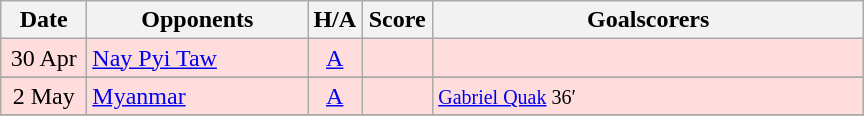<table class="wikitable" style="text-align:center">
<tr>
<th width="50" style="text-align:center">Date</th>
<th width="140">Opponents</th>
<th width='20' align="center">H/A</th>
<th width='40'>Score</th>
<th align="center" width="280">Goalscorers</th>
</tr>
<tr bgcolor="#ffdddd">
<td>30 Apr</td>
<td align='left'><a href='#'>Nay Pyi Taw</a></td>
<td><a href='#'>A</a></td>
<td></td>
<td align='left'></td>
</tr>
<tr>
</tr>
<tr bgcolor="#ffdddd">
<td>2 May</td>
<td align='left'><a href='#'>Myanmar</a></td>
<td><a href='#'>A</a></td>
<td></td>
<td align='left'><small><a href='#'>Gabriel Quak</a> 36′</small></td>
</tr>
<tr>
</tr>
</table>
